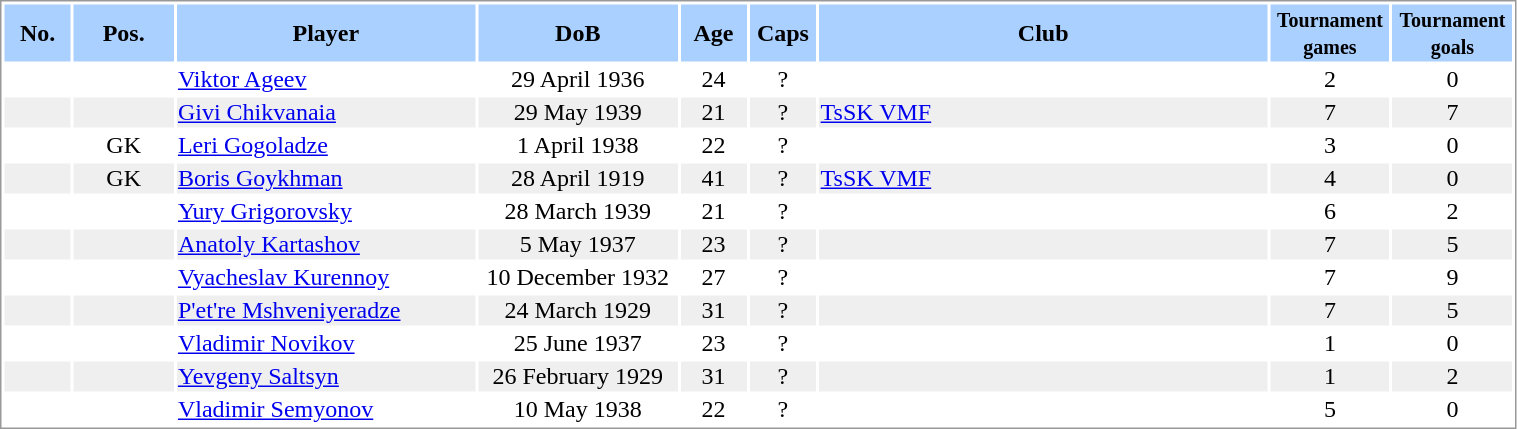<table border="0" width="80%" style="border: 1px solid #999; background-color:#FFFFFF; text-align:center">
<tr align="center" bgcolor="#AAD0FF">
<th width=4%>No.</th>
<th width=6%>Pos.</th>
<th width=18%>Player</th>
<th width=12%>DoB</th>
<th width=4%>Age</th>
<th width=4%>Caps</th>
<th width=27%>Club</th>
<th width=6%><small>Tournament<br>games</small></th>
<th width=6%><small>Tournament<br>goals</small></th>
</tr>
<tr>
<td></td>
<td></td>
<td align="left"><a href='#'>Viktor Ageev</a></td>
<td>29 April 1936</td>
<td>24</td>
<td>?</td>
<td align="left"></td>
<td>2</td>
<td>0</td>
</tr>
<tr bgcolor="#EFEFEF">
<td></td>
<td></td>
<td align="left"><a href='#'>Givi Chikvanaia</a></td>
<td>29 May 1939</td>
<td>21</td>
<td>?</td>
<td align="left"> <a href='#'>TsSK VMF</a></td>
<td>7</td>
<td>7</td>
</tr>
<tr>
<td></td>
<td>GK</td>
<td align="left"><a href='#'>Leri Gogoladze</a></td>
<td>1 April 1938</td>
<td>22</td>
<td>?</td>
<td align="left"></td>
<td>3</td>
<td>0</td>
</tr>
<tr bgcolor="#EFEFEF">
<td></td>
<td>GK</td>
<td align="left"><a href='#'>Boris Goykhman</a></td>
<td>28 April 1919</td>
<td>41</td>
<td>?</td>
<td align="left"> <a href='#'>TsSK VMF</a></td>
<td>4</td>
<td>0</td>
</tr>
<tr>
<td></td>
<td></td>
<td align="left"><a href='#'>Yury Grigorovsky</a></td>
<td>28 March 1939</td>
<td>21</td>
<td>?</td>
<td align="left"></td>
<td>6</td>
<td>2</td>
</tr>
<tr bgcolor="#EFEFEF">
<td></td>
<td></td>
<td align="left"><a href='#'>Anatoly Kartashov</a></td>
<td>5 May 1937</td>
<td>23</td>
<td>?</td>
<td align="left"></td>
<td>7</td>
<td>5</td>
</tr>
<tr>
<td></td>
<td></td>
<td align="left"><a href='#'>Vyacheslav Kurennoy</a></td>
<td>10 December 1932</td>
<td>27</td>
<td>?</td>
<td align="left"></td>
<td>7</td>
<td>9</td>
</tr>
<tr bgcolor="#EFEFEF">
<td></td>
<td></td>
<td align="left"><a href='#'>P'et're Mshveniyeradze</a></td>
<td>24 March 1929</td>
<td>31</td>
<td>?</td>
<td align="left"></td>
<td>7</td>
<td>5</td>
</tr>
<tr>
<td></td>
<td></td>
<td align="left"><a href='#'>Vladimir Novikov</a></td>
<td>25 June 1937</td>
<td>23</td>
<td>?</td>
<td align="left"></td>
<td>1</td>
<td>0</td>
</tr>
<tr bgcolor="#EFEFEF">
<td></td>
<td></td>
<td align="left"><a href='#'>Yevgeny Saltsyn</a></td>
<td>26 February 1929</td>
<td>31</td>
<td>?</td>
<td align="left"></td>
<td>1</td>
<td>2</td>
</tr>
<tr>
<td></td>
<td></td>
<td align="left"><a href='#'>Vladimir Semyonov</a></td>
<td>10 May 1938</td>
<td>22</td>
<td>?</td>
<td align="left"></td>
<td>5</td>
<td>0</td>
</tr>
</table>
